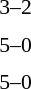<table style="font-size:90%">
<tr>
<th width="150"></th>
<th width="100"></th>
<th width="150"></th>
</tr>
<tr>
<td align="right"><strong></strong></td>
<td align="center">3–2</td>
<td></td>
</tr>
<tr>
<td></td>
<td></td>
<td></td>
</tr>
<tr>
<td align="right"><strong></strong></td>
<td align="center">5–0</td>
<td></td>
</tr>
<tr>
<td></td>
<td></td>
<td></td>
</tr>
<tr>
<td align="right"><strong></strong></td>
<td align="center">5–0</td>
<td></td>
</tr>
<tr>
<td></td>
<td></td>
<td></td>
</tr>
</table>
